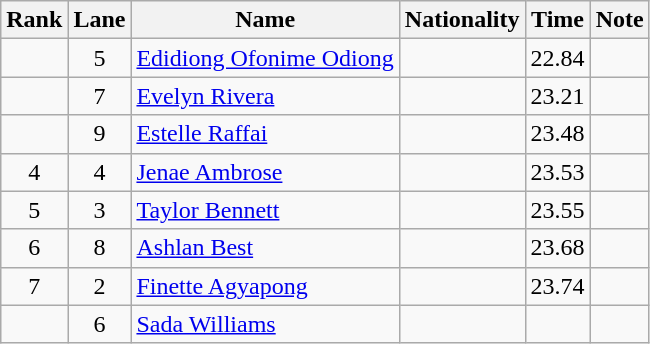<table class="wikitable sortable" style="text-align:center">
<tr>
<th>Rank</th>
<th>Lane</th>
<th>Name</th>
<th>Nationality</th>
<th>Time</th>
<th>Note</th>
</tr>
<tr>
<td></td>
<td>5</td>
<td align=left><a href='#'>Edidiong Ofonime Odiong</a></td>
<td align=left></td>
<td>22.84</td>
<td></td>
</tr>
<tr>
<td></td>
<td>7</td>
<td align=left><a href='#'>Evelyn Rivera</a></td>
<td align=left></td>
<td>23.21</td>
<td><strong></strong></td>
</tr>
<tr>
<td></td>
<td>9</td>
<td align=left><a href='#'>Estelle Raffai</a></td>
<td align=left></td>
<td>23.48</td>
<td></td>
</tr>
<tr>
<td>4</td>
<td>4</td>
<td align=left><a href='#'>Jenae Ambrose</a></td>
<td align=left></td>
<td>23.53</td>
<td></td>
</tr>
<tr>
<td>5</td>
<td>3</td>
<td align=left><a href='#'>Taylor Bennett</a></td>
<td align=left></td>
<td>23.55</td>
<td></td>
</tr>
<tr>
<td>6</td>
<td>8</td>
<td align=left><a href='#'>Ashlan Best</a></td>
<td align=left></td>
<td>23.68</td>
<td></td>
</tr>
<tr>
<td>7</td>
<td>2</td>
<td align=left><a href='#'>Finette Agyapong</a></td>
<td align=left></td>
<td>23.74</td>
<td></td>
</tr>
<tr>
<td></td>
<td>6</td>
<td align=left><a href='#'>Sada Williams</a></td>
<td align=left></td>
<td></td>
<td></td>
</tr>
</table>
